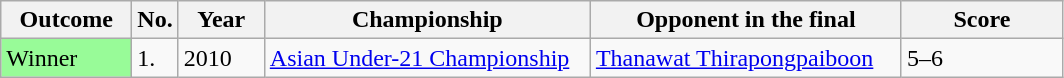<table class="sortable wikitable">
<tr>
<th width="80">Outcome</th>
<th width="20">No.</th>
<th width="50">Year</th>
<th width="210">Championship</th>
<th width="200">Opponent in the final</th>
<th width="100">Score</th>
</tr>
<tr>
<td style="background:#98fb98;">Winner</td>
<td>1.</td>
<td>2010</td>
<td><a href='#'>Asian Under-21 Championship</a></td>
<td> <a href='#'>Thanawat Thirapongpaiboon</a></td>
<td>5–6</td>
</tr>
</table>
